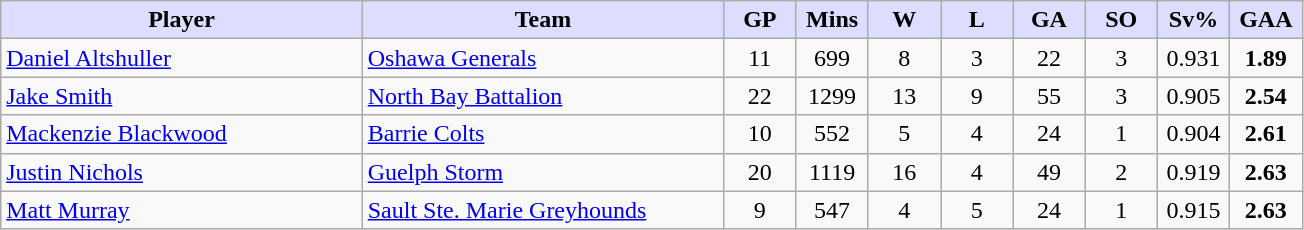<table class="wikitable" style="text-align:center">
<tr>
<th style="background:#ddf; width:25%;">Player</th>
<th style="background:#ddf; width:25%;">Team</th>
<th style="background:#ddf; width:5%;">GP</th>
<th style="background:#ddf; width:5%;">Mins</th>
<th style="background:#ddf; width:5%;">W</th>
<th style="background:#ddf; width:5%;">L</th>
<th style="background:#ddf; width:5%;">GA</th>
<th style="background:#ddf; width:5%;">SO</th>
<th style="background:#ddf; width:5%;">Sv%</th>
<th style="background:#ddf; width:5%;">GAA</th>
</tr>
<tr>
<td align=left><a href='#'>Daniel Altshuller</a></td>
<td align=left><a href='#'>Oshawa Generals</a></td>
<td>11</td>
<td>699</td>
<td>8</td>
<td>3</td>
<td>22</td>
<td>3</td>
<td>0.931</td>
<td><strong>1.89</strong></td>
</tr>
<tr>
<td align=left><a href='#'>Jake Smith</a></td>
<td align=left><a href='#'>North Bay Battalion</a></td>
<td>22</td>
<td>1299</td>
<td>13</td>
<td>9</td>
<td>55</td>
<td>3</td>
<td>0.905</td>
<td><strong>2.54</strong></td>
</tr>
<tr>
<td align=left><a href='#'>Mackenzie Blackwood</a></td>
<td align=left><a href='#'>Barrie Colts</a></td>
<td>10</td>
<td>552</td>
<td>5</td>
<td>4</td>
<td>24</td>
<td>1</td>
<td>0.904</td>
<td><strong>2.61</strong></td>
</tr>
<tr>
<td align=left><a href='#'>Justin Nichols</a></td>
<td align=left><a href='#'>Guelph Storm</a></td>
<td>20</td>
<td>1119</td>
<td>16</td>
<td>4</td>
<td>49</td>
<td>2</td>
<td>0.919</td>
<td><strong>2.63</strong></td>
</tr>
<tr>
<td align=left><a href='#'>Matt Murray</a></td>
<td align=left><a href='#'>Sault Ste. Marie Greyhounds</a></td>
<td>9</td>
<td>547</td>
<td>4</td>
<td>5</td>
<td>24</td>
<td>1</td>
<td>0.915</td>
<td><strong>2.63</strong></td>
</tr>
</table>
